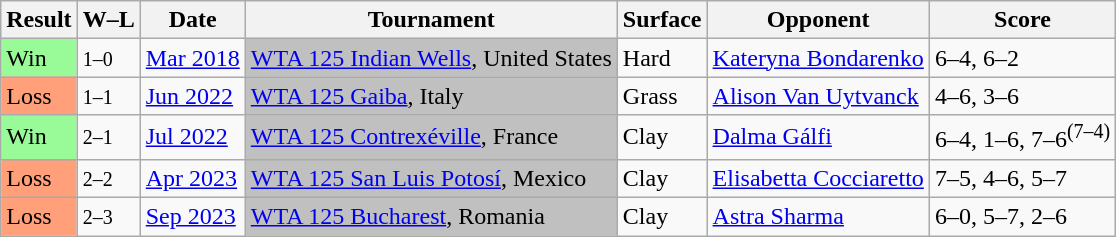<table class="sortable wikitable">
<tr>
<th>Result</th>
<th class="unsortable">W–L</th>
<th>Date</th>
<th>Tournament</th>
<th>Surface</th>
<th>Opponent</th>
<th class="unsortable">Score</th>
</tr>
<tr>
<td bgcolor=98FB98>Win</td>
<td><small>1–0</small></td>
<td><a href='#'>Mar 2018</a></td>
<td style="background:silver;"><a href='#'>WTA 125 Indian Wells</a>, United States</td>
<td>Hard</td>
<td> <a href='#'>Kateryna Bondarenko</a></td>
<td>6–4, 6–2</td>
</tr>
<tr>
<td bgcolor=FFA07A>Loss</td>
<td><small>1–1</small></td>
<td><a href='#'>Jun 2022</a></td>
<td style="background:silver;"><a href='#'>WTA 125 Gaiba</a>, Italy</td>
<td>Grass</td>
<td> <a href='#'>Alison Van Uytvanck</a></td>
<td>4–6, 3–6</td>
</tr>
<tr>
<td bgcolor=98FB98>Win</td>
<td><small>2–1</small></td>
<td><a href='#'>Jul 2022</a></td>
<td style="background:silver;"><a href='#'>WTA 125 Contrexéville</a>, France</td>
<td>Clay</td>
<td> <a href='#'>Dalma Gálfi</a></td>
<td>6–4, 1–6, 7–6<sup>(7–4)</sup></td>
</tr>
<tr>
<td bgcolor=FFA07A>Loss</td>
<td><small>2–2</small></td>
<td><a href='#'>Apr 2023</a></td>
<td style="background:silver;"><a href='#'>WTA 125 San Luis Potosí</a>, Mexico</td>
<td>Clay</td>
<td> <a href='#'>Elisabetta Cocciaretto</a></td>
<td>7–5, 4–6, 5–7</td>
</tr>
<tr>
<td bgcolor=FFA07A>Loss</td>
<td><small>2–3</small></td>
<td><a href='#'>Sep 2023</a></td>
<td style="background:silver;"><a href='#'>WTA 125 Bucharest</a>, Romania</td>
<td>Clay</td>
<td> <a href='#'>Astra Sharma</a></td>
<td>6–0, 5–7, 2–6</td>
</tr>
</table>
